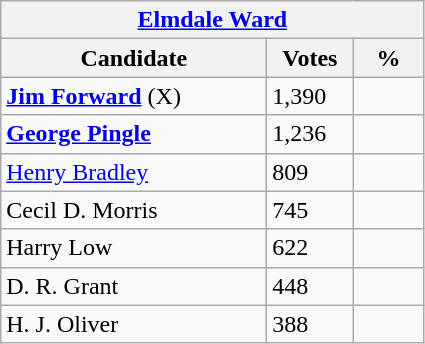<table class="wikitable">
<tr>
<th colspan="3"><a href='#'>Elmdale Ward</a></th>
</tr>
<tr>
<th style="width: 170px">Candidate</th>
<th style="width: 50px">Votes</th>
<th style="width: 40px">%</th>
</tr>
<tr>
<td><strong><a href='#'>Jim Forward</a></strong> (X)</td>
<td>1,390</td>
<td></td>
</tr>
<tr>
<td><strong><a href='#'>George Pingle</a></strong></td>
<td>1,236</td>
<td></td>
</tr>
<tr>
<td><a href='#'>Henry Bradley</a></td>
<td>809</td>
<td></td>
</tr>
<tr>
<td>Cecil D. Morris</td>
<td>745</td>
<td></td>
</tr>
<tr>
<td>Harry Low</td>
<td>622</td>
<td></td>
</tr>
<tr>
<td>D. R. Grant</td>
<td>448</td>
<td></td>
</tr>
<tr>
<td>H. J. Oliver</td>
<td>388</td>
<td></td>
</tr>
</table>
